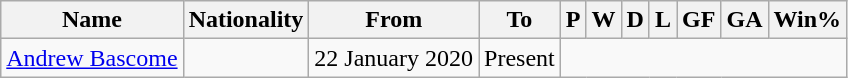<table class="wikitable plainrowheaders sortable" style="text-align:center">
<tr>
<th>Name</th>
<th>Nationality</th>
<th>From</th>
<th class="unsortable">To</th>
<th>P</th>
<th>W</th>
<th>D</th>
<th>L</th>
<th>GF</th>
<th>GA</th>
<th>Win%</th>
</tr>
<tr>
<td scope=row style=text-align:left><a href='#'>Andrew Bascome</a></td>
<td align=left></td>
<td align=left>22 January 2020</td>
<td align=left>Present<br></td>
</tr>
</table>
